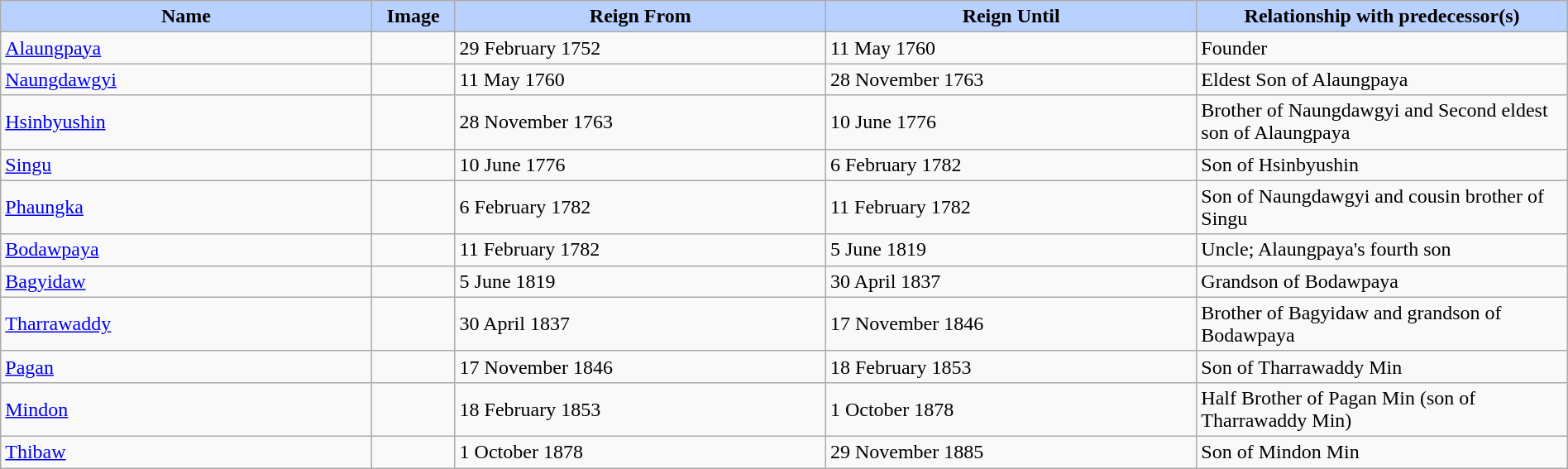<table width=100% class="wikitable">
<tr>
<th style="background-color:#B9D1FF" width=10%>Name</th>
<th style="background-color:#B9D1FF" width=1%>Image</th>
<th style="background-color:#B9D1FF" width=10%>Reign From</th>
<th style="background-color:#B9D1FF" width=10%>Reign Until</th>
<th style="background-color:#B9D1FF" width=10%>Relationship with predecessor(s)</th>
</tr>
<tr>
<td><a href='#'>Alaungpaya</a></td>
<td></td>
<td>29 February 1752</td>
<td>11 May 1760</td>
<td>Founder</td>
</tr>
<tr>
<td><a href='#'>Naungdawgyi</a></td>
<td></td>
<td>11 May 1760</td>
<td>28 November 1763</td>
<td>Eldest Son of Alaungpaya</td>
</tr>
<tr>
<td><a href='#'>Hsinbyushin</a></td>
<td></td>
<td>28 November 1763</td>
<td>10 June 1776</td>
<td>Brother of Naungdawgyi and Second eldest son of Alaungpaya</td>
</tr>
<tr>
<td><a href='#'>Singu</a></td>
<td></td>
<td>10 June 1776</td>
<td>6 February 1782</td>
<td>Son of Hsinbyushin</td>
</tr>
<tr>
<td><a href='#'>Phaungka</a></td>
<td></td>
<td>6 February 1782</td>
<td>11 February 1782</td>
<td>Son of Naungdawgyi and cousin brother of Singu</td>
</tr>
<tr>
<td><a href='#'>Bodawpaya</a></td>
<td></td>
<td>11 February 1782</td>
<td>5 June 1819</td>
<td>Uncle; Alaungpaya's fourth son</td>
</tr>
<tr>
<td><a href='#'>Bagyidaw</a></td>
<td></td>
<td>5 June 1819</td>
<td>30 April 1837</td>
<td>Grandson of Bodawpaya</td>
</tr>
<tr>
<td><a href='#'>Tharrawaddy</a></td>
<td></td>
<td>30 April 1837</td>
<td>17 November 1846</td>
<td>Brother of Bagyidaw and grandson of Bodawpaya</td>
</tr>
<tr>
<td><a href='#'>Pagan</a></td>
<td></td>
<td>17 November 1846</td>
<td>18 February 1853</td>
<td>Son of Tharrawaddy Min</td>
</tr>
<tr>
<td><a href='#'>Mindon</a></td>
<td></td>
<td>18 February 1853</td>
<td>1 October 1878</td>
<td>Half Brother of Pagan Min (son of Tharrawaddy Min)</td>
</tr>
<tr>
<td><a href='#'>Thibaw</a></td>
<td></td>
<td>1 October 1878</td>
<td>29 November 1885</td>
<td>Son of Mindon Min</td>
</tr>
</table>
